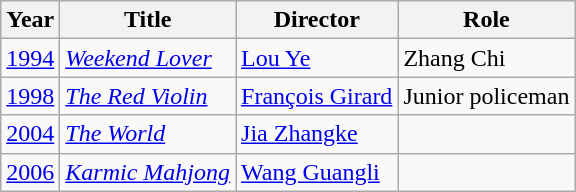<table class="wikitable sortable">
<tr>
<th>Year</th>
<th>Title</th>
<th>Director</th>
<th>Role</th>
</tr>
<tr>
<td align="left" valign="top"><a href='#'>1994</a></td>
<td align="left" valign="top"><em><a href='#'>Weekend Lover</a></em></td>
<td align="left" valign="top"><a href='#'>Lou Ye</a></td>
<td align="left" valign="top">Zhang Chi</td>
</tr>
<tr>
<td align="left" valign="top"><a href='#'>1998</a></td>
<td align="left" valign="top"><em><a href='#'>The Red Violin</a></em></td>
<td align="left" valign="top"><a href='#'>François Girard</a></td>
<td align="left" valign="top">Junior policeman</td>
</tr>
<tr>
<td align="left" valign="top"><a href='#'>2004</a></td>
<td align="left" valign="top"><em><a href='#'>The World</a></em></td>
<td align="left" valign="top"><a href='#'>Jia Zhangke</a></td>
<td align="left" valign="top"></td>
</tr>
<tr>
<td align="left" valign="top"><a href='#'>2006</a></td>
<td align="left" valign="top"><em><a href='#'>Karmic Mahjong</a></em></td>
<td align="left" valign="top"><a href='#'>Wang Guangli</a></td>
<td align="left" valign="top"></td>
</tr>
</table>
